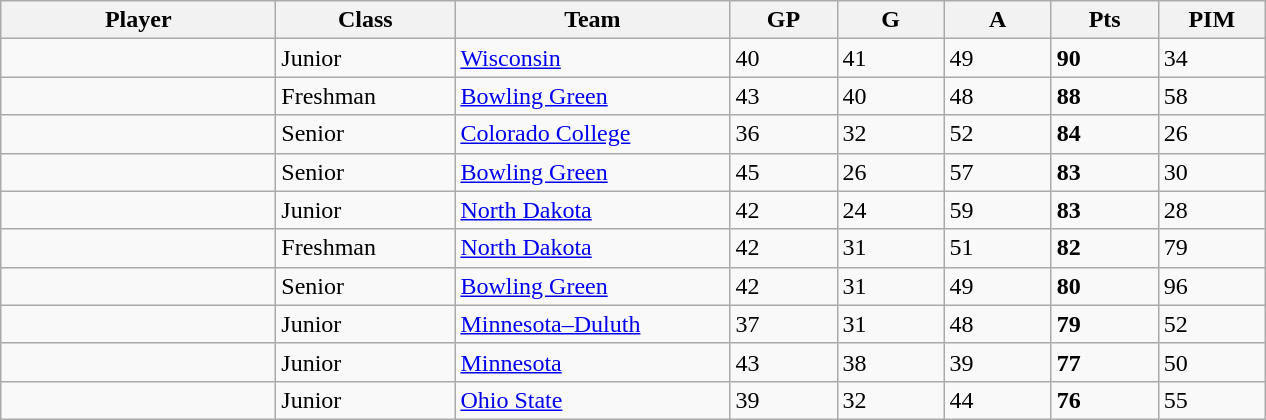<table class="wikitable sortable">
<tr>
<th style="width: 11em;">Player</th>
<th style="width: 7em;">Class</th>
<th style="width: 11em;">Team</th>
<th style="width: 4em;">GP</th>
<th style="width: 4em;">G</th>
<th style="width: 4em;">A</th>
<th style="width: 4em;">Pts</th>
<th style="width: 4em;">PIM</th>
</tr>
<tr>
<td></td>
<td>Junior</td>
<td><a href='#'>Wisconsin</a></td>
<td>40</td>
<td>41</td>
<td>49</td>
<td><strong>90</strong></td>
<td>34</td>
</tr>
<tr>
<td></td>
<td>Freshman</td>
<td><a href='#'>Bowling Green</a></td>
<td>43</td>
<td>40</td>
<td>48</td>
<td><strong>88</strong></td>
<td>58</td>
</tr>
<tr>
<td></td>
<td>Senior</td>
<td><a href='#'>Colorado College</a></td>
<td>36</td>
<td>32</td>
<td>52</td>
<td><strong>84</strong></td>
<td>26</td>
</tr>
<tr>
<td></td>
<td>Senior</td>
<td><a href='#'>Bowling Green</a></td>
<td>45</td>
<td>26</td>
<td>57</td>
<td><strong>83</strong></td>
<td>30</td>
</tr>
<tr>
<td></td>
<td>Junior</td>
<td><a href='#'>North Dakota</a></td>
<td>42</td>
<td>24</td>
<td>59</td>
<td><strong>83</strong></td>
<td>28</td>
</tr>
<tr>
<td></td>
<td>Freshman</td>
<td><a href='#'>North Dakota</a></td>
<td>42</td>
<td>31</td>
<td>51</td>
<td><strong>82</strong></td>
<td>79</td>
</tr>
<tr>
<td></td>
<td>Senior</td>
<td><a href='#'>Bowling Green</a></td>
<td>42</td>
<td>31</td>
<td>49</td>
<td><strong>80</strong></td>
<td>96</td>
</tr>
<tr>
<td></td>
<td>Junior</td>
<td><a href='#'>Minnesota–Duluth</a></td>
<td>37</td>
<td>31</td>
<td>48</td>
<td><strong>79</strong></td>
<td>52</td>
</tr>
<tr>
<td></td>
<td>Junior</td>
<td><a href='#'>Minnesota</a></td>
<td>43</td>
<td>38</td>
<td>39</td>
<td><strong>77</strong></td>
<td>50</td>
</tr>
<tr>
<td></td>
<td>Junior</td>
<td><a href='#'>Ohio State</a></td>
<td>39</td>
<td>32</td>
<td>44</td>
<td><strong>76</strong></td>
<td>55</td>
</tr>
</table>
